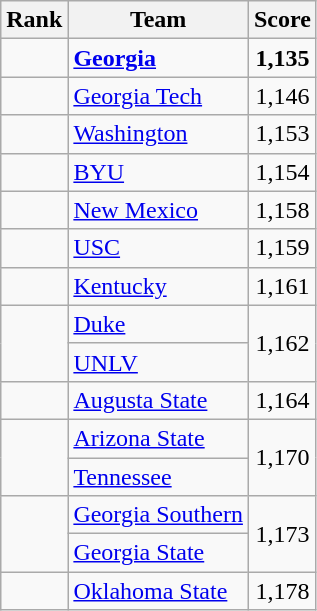<table class="wikitable sortable" style="text-align:center">
<tr>
<th dat-sort-type=number>Rank</th>
<th>Team</th>
<th>Score</th>
</tr>
<tr>
<td></td>
<td align=left><strong><a href='#'>Georgia</a></strong></td>
<td><strong>1,135</strong></td>
</tr>
<tr>
<td></td>
<td align=left><a href='#'>Georgia Tech</a></td>
<td>1,146</td>
</tr>
<tr>
<td></td>
<td align=left><a href='#'>Washington</a></td>
<td>1,153</td>
</tr>
<tr>
<td></td>
<td align=left><a href='#'>BYU</a></td>
<td>1,154</td>
</tr>
<tr>
<td></td>
<td align=left><a href='#'>New Mexico</a></td>
<td>1,158</td>
</tr>
<tr>
<td></td>
<td align=left><a href='#'>USC</a></td>
<td>1,159</td>
</tr>
<tr>
<td></td>
<td align=left><a href='#'>Kentucky</a></td>
<td>1,161</td>
</tr>
<tr>
<td rowspan=2></td>
<td align=left><a href='#'>Duke</a></td>
<td rowspan=2>1,162</td>
</tr>
<tr>
<td align=left><a href='#'>UNLV</a></td>
</tr>
<tr>
<td></td>
<td align=left><a href='#'>Augusta State</a></td>
<td>1,164</td>
</tr>
<tr>
<td rowspan=2></td>
<td align=left><a href='#'>Arizona State</a></td>
<td rowspan=2>1,170</td>
</tr>
<tr>
<td align=left><a href='#'>Tennessee</a></td>
</tr>
<tr>
<td rowspan=2></td>
<td align=left><a href='#'>Georgia Southern</a></td>
<td rowspan=2>1,173</td>
</tr>
<tr>
<td align=left><a href='#'>Georgia State</a></td>
</tr>
<tr>
<td></td>
<td align=left><a href='#'>Oklahoma State</a></td>
<td>1,178</td>
</tr>
</table>
